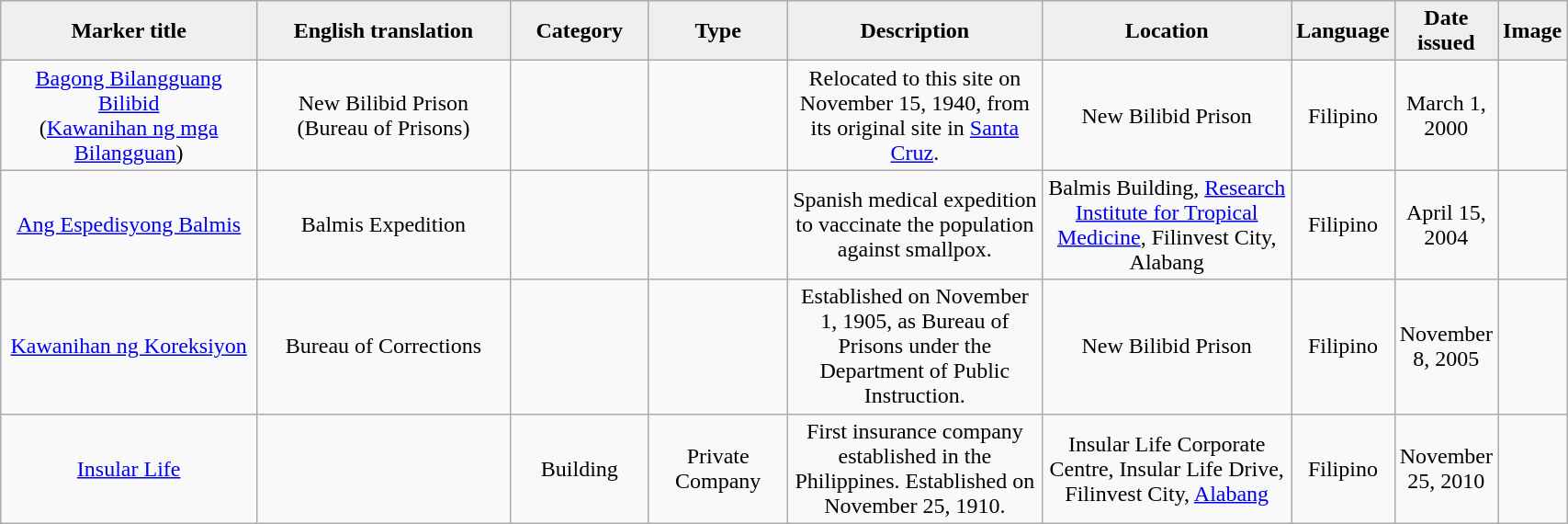<table class="wikitable" style="width:90%; text-align:center;">
<tr>
<th style="width:20%; background:#efefef;">Marker title</th>
<th style="width:20%; background:#efefef;">English translation</th>
<th style="width:10%; background:#efefef;">Category</th>
<th style="width:10%; background:#efefef;">Type</th>
<th style="width:20%; background:#efefef;">Description</th>
<th style="width:20%; background:#efefef;">Location</th>
<th style="width:10%; background:#efefef;">Language</th>
<th style="width:10%; background:#efefef;">Date issued</th>
<th style="width:10%; background:#efefef;">Image</th>
</tr>
<tr>
<td><a href='#'>Bagong Bilangguang Bilibid</a><br>(<a href='#'>Kawanihan ng mga Bilangguan</a>)</td>
<td>New Bilibid Prison<br>(Bureau of Prisons)</td>
<td></td>
<td></td>
<td>Relocated to this site on November 15, 1940, from its original site in <a href='#'>Santa Cruz</a>.</td>
<td>New Bilibid Prison</td>
<td>Filipino</td>
<td>March 1, 2000</td>
<td></td>
</tr>
<tr>
<td><a href='#'>Ang Espedisyong Balmis</a></td>
<td>Balmis Expedition</td>
<td></td>
<td></td>
<td>Spanish medical expedition to vaccinate the population against smallpox.</td>
<td>Balmis Building, <a href='#'>Research Institute for Tropical Medicine</a>, Filinvest City, Alabang</td>
<td>Filipino</td>
<td>April 15, 2004</td>
<td></td>
</tr>
<tr>
<td><a href='#'>Kawanihan ng Koreksiyon</a></td>
<td>Bureau of Corrections</td>
<td></td>
<td></td>
<td>Established on November 1, 1905, as Bureau of Prisons under the Department of Public Instruction.</td>
<td>New Bilibid Prison</td>
<td>Filipino</td>
<td>November 8, 2005</td>
<td></td>
</tr>
<tr>
<td><a href='#'>Insular Life</a></td>
<td></td>
<td>Building</td>
<td>Private Company</td>
<td>First insurance company established in the Philippines. Established on November 25, 1910.</td>
<td>Insular Life Corporate Centre, Insular Life Drive, Filinvest City, <a href='#'>Alabang</a></td>
<td>Filipino</td>
<td>November 25, 2010</td>
<td></td>
</tr>
</table>
